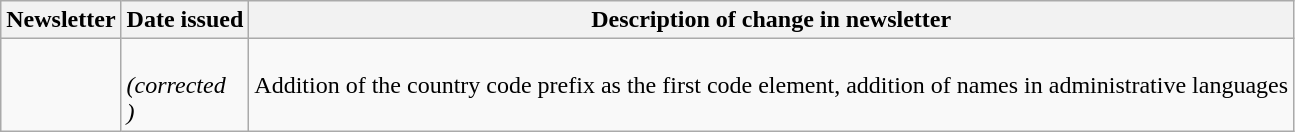<table class="wikitable">
<tr>
<th>Newsletter</th>
<th>Date issued</th>
<th>Description of change in newsletter</th>
</tr>
<tr>
<td id="II-1"></td>
<td><br> <em>(corrected<br> )</em></td>
<td>Addition of the country code prefix as the first code element, addition of names in administrative languages</td>
</tr>
</table>
